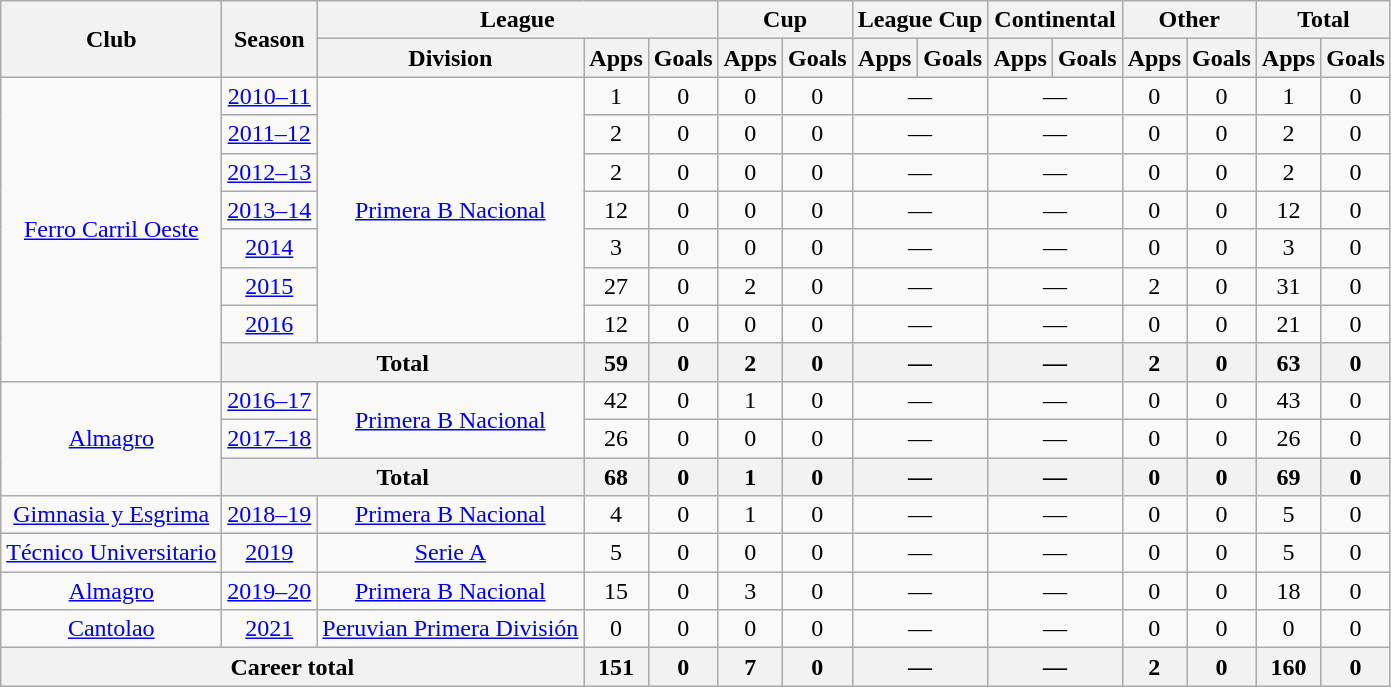<table class="wikitable" style="text-align:center">
<tr>
<th rowspan="2">Club</th>
<th rowspan="2">Season</th>
<th colspan="3">League</th>
<th colspan="2">Cup</th>
<th colspan="2">League Cup</th>
<th colspan="2">Continental</th>
<th colspan="2">Other</th>
<th colspan="2">Total</th>
</tr>
<tr>
<th>Division</th>
<th>Apps</th>
<th>Goals</th>
<th>Apps</th>
<th>Goals</th>
<th>Apps</th>
<th>Goals</th>
<th>Apps</th>
<th>Goals</th>
<th>Apps</th>
<th>Goals</th>
<th>Apps</th>
<th>Goals</th>
</tr>
<tr>
<td rowspan="8"><a href='#'>Ferro Carril Oeste</a></td>
<td><a href='#'>2010–11</a></td>
<td rowspan="7"><a href='#'>Primera B Nacional</a></td>
<td>1</td>
<td>0</td>
<td>0</td>
<td>0</td>
<td colspan="2">—</td>
<td colspan="2">—</td>
<td>0</td>
<td>0</td>
<td>1</td>
<td>0</td>
</tr>
<tr>
<td><a href='#'>2011–12</a></td>
<td>2</td>
<td>0</td>
<td>0</td>
<td>0</td>
<td colspan="2">—</td>
<td colspan="2">—</td>
<td>0</td>
<td>0</td>
<td>2</td>
<td>0</td>
</tr>
<tr>
<td><a href='#'>2012–13</a></td>
<td>2</td>
<td>0</td>
<td>0</td>
<td>0</td>
<td colspan="2">—</td>
<td colspan="2">—</td>
<td>0</td>
<td>0</td>
<td>2</td>
<td>0</td>
</tr>
<tr>
<td><a href='#'>2013–14</a></td>
<td>12</td>
<td>0</td>
<td>0</td>
<td>0</td>
<td colspan="2">—</td>
<td colspan="2">—</td>
<td>0</td>
<td>0</td>
<td>12</td>
<td>0</td>
</tr>
<tr>
<td><a href='#'>2014</a></td>
<td>3</td>
<td>0</td>
<td>0</td>
<td>0</td>
<td colspan="2">—</td>
<td colspan="2">—</td>
<td>0</td>
<td>0</td>
<td>3</td>
<td>0</td>
</tr>
<tr>
<td><a href='#'>2015</a></td>
<td>27</td>
<td>0</td>
<td>2</td>
<td>0</td>
<td colspan="2">—</td>
<td colspan="2">—</td>
<td>2</td>
<td>0</td>
<td>31</td>
<td>0</td>
</tr>
<tr>
<td><a href='#'>2016</a></td>
<td>12</td>
<td>0</td>
<td>0</td>
<td>0</td>
<td colspan="2">—</td>
<td colspan="2">—</td>
<td>0</td>
<td>0</td>
<td>21</td>
<td>0</td>
</tr>
<tr>
<th colspan="2">Total</th>
<th>59</th>
<th>0</th>
<th>2</th>
<th>0</th>
<th colspan="2">—</th>
<th colspan="2">—</th>
<th>2</th>
<th>0</th>
<th>63</th>
<th>0</th>
</tr>
<tr>
<td rowspan="3"><a href='#'>Almagro</a></td>
<td><a href='#'>2016–17</a></td>
<td rowspan="2"><a href='#'>Primera B Nacional</a></td>
<td>42</td>
<td>0</td>
<td>1</td>
<td>0</td>
<td colspan="2">—</td>
<td colspan="2">—</td>
<td>0</td>
<td>0</td>
<td>43</td>
<td>0</td>
</tr>
<tr>
<td><a href='#'>2017–18</a></td>
<td>26</td>
<td>0</td>
<td>0</td>
<td>0</td>
<td colspan="2">—</td>
<td colspan="2">—</td>
<td>0</td>
<td>0</td>
<td>26</td>
<td>0</td>
</tr>
<tr>
<th colspan="2">Total</th>
<th>68</th>
<th>0</th>
<th>1</th>
<th>0</th>
<th colspan="2">—</th>
<th colspan="2">—</th>
<th>0</th>
<th>0</th>
<th>69</th>
<th>0</th>
</tr>
<tr>
<td rowspan="1"><a href='#'>Gimnasia y Esgrima</a></td>
<td><a href='#'>2018–19</a></td>
<td rowspan="1"><a href='#'>Primera B Nacional</a></td>
<td>4</td>
<td>0</td>
<td>1</td>
<td>0</td>
<td colspan="2">—</td>
<td colspan="2">—</td>
<td>0</td>
<td>0</td>
<td>5</td>
<td>0</td>
</tr>
<tr>
<td rowspan="1"><a href='#'>Técnico Universitario</a></td>
<td><a href='#'>2019</a></td>
<td rowspan="1"><a href='#'>Serie A</a></td>
<td>5</td>
<td>0</td>
<td>0</td>
<td>0</td>
<td colspan="2">—</td>
<td colspan="2">—</td>
<td>0</td>
<td>0</td>
<td>5</td>
<td>0</td>
</tr>
<tr>
<td rowspan="1"><a href='#'>Almagro</a></td>
<td><a href='#'>2019–20</a></td>
<td rowspan="1"><a href='#'>Primera B Nacional</a></td>
<td>15</td>
<td>0</td>
<td>3</td>
<td>0</td>
<td colspan="2">—</td>
<td colspan="2">—</td>
<td>0</td>
<td>0</td>
<td>18</td>
<td>0</td>
</tr>
<tr>
<td rowspan="1"><a href='#'>Cantolao</a></td>
<td><a href='#'>2021</a></td>
<td rowspan="1"><a href='#'>Peruvian Primera División</a></td>
<td>0</td>
<td>0</td>
<td>0</td>
<td>0</td>
<td colspan="2">—</td>
<td colspan="2">—</td>
<td>0</td>
<td>0</td>
<td>0</td>
<td>0</td>
</tr>
<tr>
<th colspan="3">Career total</th>
<th>151</th>
<th>0</th>
<th>7</th>
<th>0</th>
<th colspan="2">—</th>
<th colspan="2">—</th>
<th>2</th>
<th>0</th>
<th>160</th>
<th>0</th>
</tr>
</table>
